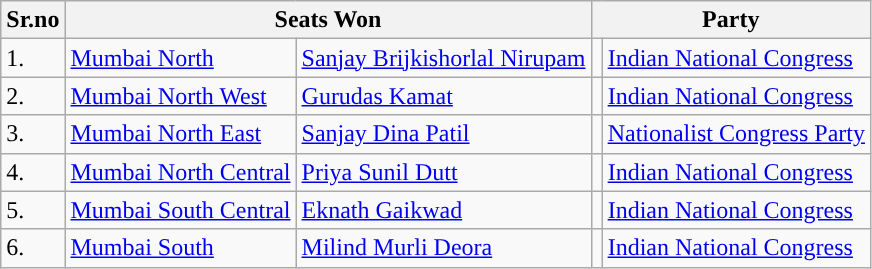<table class="wikitable sortable">
<tr>
<th>Sr.no</th>
<th colspan="2">Seats Won</th>
<th colspan="2">Party</th>
</tr>
<tr>
<td>1.</td>
<td><a href='#'>Mumbai North</a></td>
<td><a href='#'>Sanjay Brijkishorlal Nirupam</a></td>
<td style="background-color: "></td>
<td><a href='#'>Indian National Congress</a></td>
</tr>
<tr>
<td>2.</td>
<td><a href='#'>Mumbai North West</a></td>
<td><a href='#'>Gurudas Kamat</a></td>
<td style="background-color: "></td>
<td><a href='#'>Indian National Congress</a></td>
</tr>
<tr>
<td>3.</td>
<td><a href='#'>Mumbai North East</a></td>
<td><a href='#'>Sanjay Dina Patil</a></td>
<td style="background-color: "></td>
<td><a href='#'>Nationalist Congress Party</a></td>
</tr>
<tr>
<td>4.</td>
<td><a href='#'>Mumbai North Central</a></td>
<td><a href='#'>Priya Sunil Dutt</a></td>
<td style="background-color: "></td>
<td><a href='#'>Indian National Congress</a></td>
</tr>
<tr>
<td>5.</td>
<td><a href='#'>Mumbai South Central</a></td>
<td><a href='#'>Eknath Gaikwad</a></td>
<td style="background-color: "></td>
<td><a href='#'>Indian National Congress</a></td>
</tr>
<tr>
<td>6.</td>
<td><a href='#'>Mumbai South</a></td>
<td><a href='#'>Milind Murli Deora</a></td>
<td style="background-color: "></td>
<td><a href='#'>Indian National Congress</a></td>
</tr>
</table>
